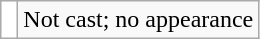<table class="wikitable">
<tr>
<td style="background:#fff;"> </td>
<td>Not cast; no appearance</td>
</tr>
</table>
